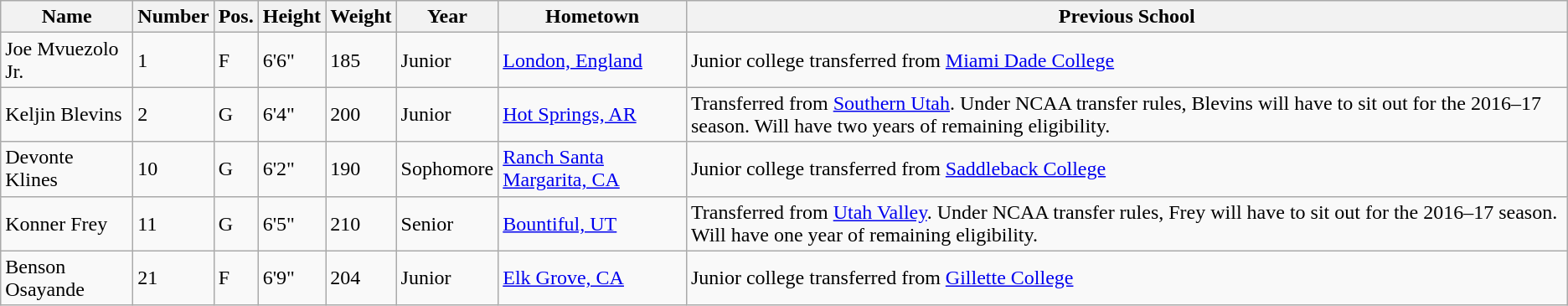<table class="wikitable sortable" border="1">
<tr>
<th>Name</th>
<th>Number</th>
<th>Pos.</th>
<th>Height</th>
<th>Weight</th>
<th>Year</th>
<th>Hometown</th>
<th class="unsortable">Previous School</th>
</tr>
<tr>
<td>Joe Mvuezolo Jr.</td>
<td>1</td>
<td>F</td>
<td>6'6"</td>
<td>185</td>
<td>Junior</td>
<td><a href='#'>London, England</a></td>
<td>Junior college transferred from <a href='#'>Miami Dade College</a></td>
</tr>
<tr>
<td>Keljin Blevins</td>
<td>2</td>
<td>G</td>
<td>6'4"</td>
<td>200</td>
<td>Junior</td>
<td><a href='#'>Hot Springs, AR</a></td>
<td>Transferred from <a href='#'>Southern Utah</a>. Under NCAA transfer rules, Blevins will have to sit out for the 2016–17 season. Will have two years of remaining eligibility.</td>
</tr>
<tr>
<td>Devonte Klines</td>
<td>10</td>
<td>G</td>
<td>6'2"</td>
<td>190</td>
<td>Sophomore</td>
<td><a href='#'>Ranch Santa Margarita, CA</a></td>
<td>Junior college transferred from <a href='#'>Saddleback College</a></td>
</tr>
<tr>
<td>Konner Frey</td>
<td>11</td>
<td>G</td>
<td>6'5"</td>
<td>210</td>
<td>Senior</td>
<td><a href='#'>Bountiful, UT</a></td>
<td>Transferred from <a href='#'>Utah Valley</a>. Under NCAA transfer rules, Frey will have to sit out for the 2016–17 season. Will have one year of remaining eligibility.</td>
</tr>
<tr>
<td>Benson Osayande</td>
<td>21</td>
<td>F</td>
<td>6'9"</td>
<td>204</td>
<td>Junior</td>
<td><a href='#'>Elk Grove, CA</a></td>
<td>Junior college transferred from <a href='#'>Gillette College</a></td>
</tr>
</table>
